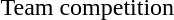<table>
<tr>
<td>Team competition</td>
<td></td>
<td></td>
<td></td>
</tr>
</table>
